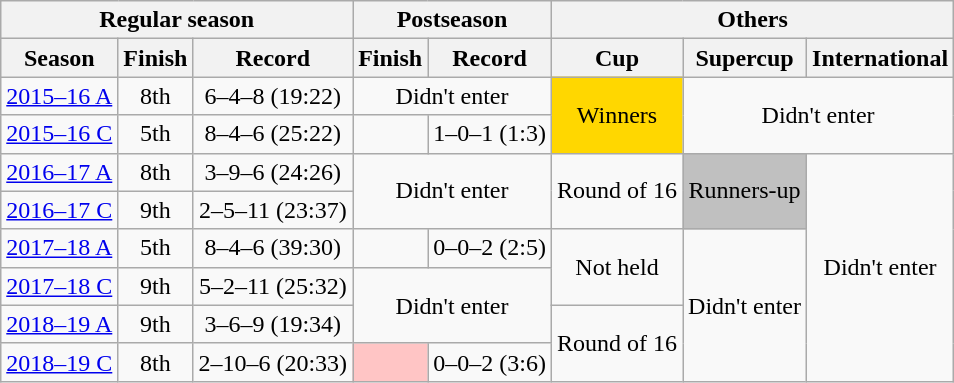<table class="wikitable">
<tr>
<th colspan=3>Regular season</th>
<th colspan=2>Postseason</th>
<th colspan=3>Others</th>
</tr>
<tr>
<th>Season</th>
<th>Finish</th>
<th>Record</th>
<th>Finish</th>
<th>Record</th>
<th>Cup</th>
<th>Supercup</th>
<th>International</th>
</tr>
<tr align=center>
<td><a href='#'>2015–16 A</a></td>
<td>8th</td>
<td>6–4–8 (19:22)</td>
<td colspan=2>Didn't enter</td>
<td bgcolor=gold rowspan=2>Winners</td>
<td colspan=2 rowspan=2>Didn't enter</td>
</tr>
<tr align=center>
<td><a href='#'>2015–16 C</a></td>
<td>5th</td>
<td>8–4–6 (25:22)</td>
<td></td>
<td>1–0–1 (1:3)</td>
</tr>
<tr align=center>
<td><a href='#'>2016–17 A</a></td>
<td>8th</td>
<td>3–9–6 (24:26)</td>
<td colspan=2 rowspan=2>Didn't enter</td>
<td rowspan=2>Round of 16</td>
<td bgcolor=silver rowspan=2>Runners-up</td>
<td rowspan=6>Didn't enter</td>
</tr>
<tr align=center>
<td><a href='#'>2016–17 C</a></td>
<td>9th</td>
<td>2–5–11 (23:37)</td>
</tr>
<tr align=center>
<td><a href='#'>2017–18 A</a></td>
<td>5th</td>
<td>8–4–6 (39:30)</td>
<td></td>
<td>0–0–2 (2:5)</td>
<td rowspan=2>Not held</td>
<td rowspan=4>Didn't enter</td>
</tr>
<tr align=center>
<td><a href='#'>2017–18 C</a></td>
<td>9th</td>
<td>5–2–11 (25:32)</td>
<td colspan=2 rowspan=2>Didn't enter</td>
</tr>
<tr align=center>
<td><a href='#'>2018–19 A</a></td>
<td>9th</td>
<td>3–6–9 (19:34)</td>
<td rowspan=2>Round of 16</td>
</tr>
<tr align=center>
<td><a href='#'>2018–19 C</a></td>
<td>8th</td>
<td>2–10–6 (20:33)</td>
<td bgcolor="FFC5C5"></td>
<td>0–0–2 (3:6)</td>
</tr>
</table>
